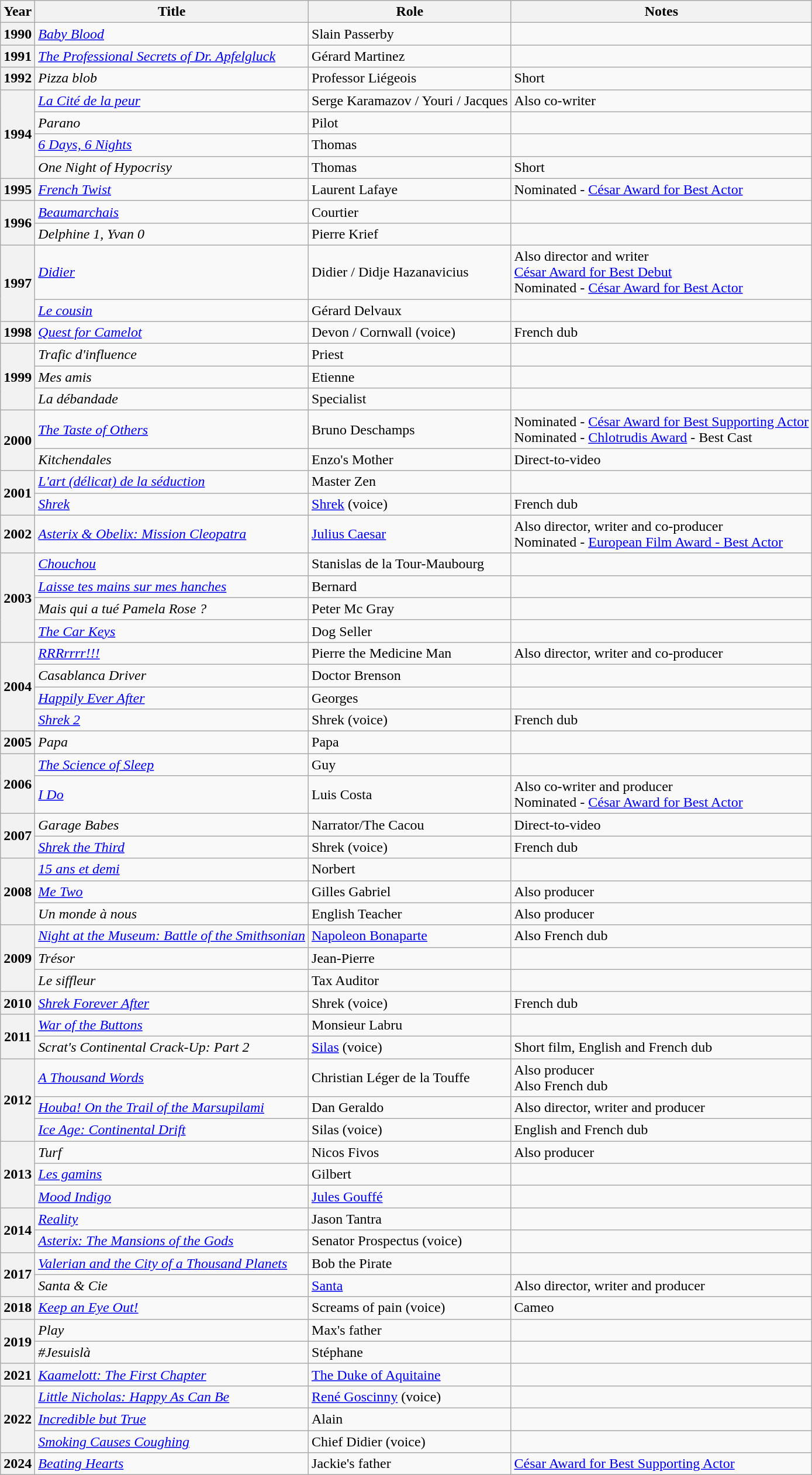<table class="wikitable plainrowheaders sortable">
<tr>
<th scope="col">Year</th>
<th scope="col">Title</th>
<th scope="col">Role</th>
<th scope="col" class="unsortable">Notes</th>
</tr>
<tr>
<th scope="row">1990</th>
<td><em><a href='#'>Baby Blood</a></em></td>
<td>Slain Passerby</td>
<td></td>
</tr>
<tr>
<th scope="row">1991</th>
<td><em><a href='#'>The Professional Secrets of Dr. Apfelgluck</a></em></td>
<td>Gérard Martinez</td>
<td></td>
</tr>
<tr>
<th scope="row">1992</th>
<td><em>Pizza blob</em></td>
<td>Professor Liégeois</td>
<td>Short</td>
</tr>
<tr>
<th scope="row" rowspan="4">1994</th>
<td><em><a href='#'>La Cité de la peur</a></em></td>
<td>Serge Karamazov / Youri / Jacques</td>
<td>Also co-writer</td>
</tr>
<tr>
<td><em>Parano</em></td>
<td>Pilot</td>
<td></td>
</tr>
<tr>
<td><em><a href='#'>6 Days, 6 Nights</a></em></td>
<td>Thomas</td>
<td></td>
</tr>
<tr>
<td><em>One Night of Hypocrisy</em></td>
<td>Thomas</td>
<td>Short</td>
</tr>
<tr>
<th scope="row">1995</th>
<td><em><a href='#'>French Twist</a></em></td>
<td>Laurent Lafaye</td>
<td>Nominated - <a href='#'>César Award for Best Actor</a></td>
</tr>
<tr>
<th scope="row" rowspan="2">1996</th>
<td><em><a href='#'>Beaumarchais</a></em></td>
<td>Courtier</td>
<td></td>
</tr>
<tr>
<td><em>Delphine 1, Yvan 0</em></td>
<td>Pierre Krief</td>
<td></td>
</tr>
<tr>
<th scope="row" rowspan="2">1997</th>
<td><em><a href='#'>Didier</a></em></td>
<td>Didier / Didje Hazanavicius</td>
<td>Also director and writer<br><a href='#'>César Award for Best Debut</a><br>Nominated - <a href='#'>César Award for Best Actor</a></td>
</tr>
<tr>
<td><em><a href='#'>Le cousin</a></em></td>
<td>Gérard Delvaux</td>
<td></td>
</tr>
<tr>
<th scope="row">1998</th>
<td><em><a href='#'>Quest for Camelot</a></em></td>
<td>Devon / Cornwall (voice)</td>
<td>French dub</td>
</tr>
<tr>
<th scope="row" rowspan="3">1999</th>
<td><em>Trafic d'influence</em></td>
<td>Priest</td>
<td></td>
</tr>
<tr>
<td><em>Mes amis</em></td>
<td>Etienne</td>
<td></td>
</tr>
<tr>
<td><em>La débandade</em></td>
<td>Specialist</td>
<td></td>
</tr>
<tr>
<th scope="row" rowspan="2">2000</th>
<td><em><a href='#'>The Taste of Others</a></em></td>
<td>Bruno Deschamps</td>
<td>Nominated - <a href='#'>César Award for Best Supporting Actor</a><br>Nominated - <a href='#'>Chlotrudis Award</a> - Best Cast</td>
</tr>
<tr>
<td><em>Kitchendales</em></td>
<td>Enzo's Mother</td>
<td>Direct-to-video</td>
</tr>
<tr>
<th scope="row" rowspan="2">2001</th>
<td><em><a href='#'>L'art (délicat) de la séduction</a></em></td>
<td>Master Zen</td>
<td></td>
</tr>
<tr>
<td><em><a href='#'>Shrek</a></em></td>
<td><a href='#'>Shrek</a> (voice)</td>
<td>French dub</td>
</tr>
<tr>
<th scope="row">2002</th>
<td><em><a href='#'>Asterix & Obelix: Mission Cleopatra</a></em></td>
<td><a href='#'>Julius Caesar</a></td>
<td>Also director, writer and co-producer<br>Nominated - <a href='#'>European Film Award - Best Actor</a></td>
</tr>
<tr>
<th scope="row" rowspan="4">2003</th>
<td><em><a href='#'>Chouchou</a></em></td>
<td>Stanislas de la Tour-Maubourg</td>
<td></td>
</tr>
<tr>
<td><em><a href='#'>Laisse tes mains sur mes hanches</a></em></td>
<td>Bernard</td>
<td></td>
</tr>
<tr>
<td><em>Mais qui a tué Pamela Rose ?</em></td>
<td>Peter Mc Gray</td>
<td></td>
</tr>
<tr>
<td><em><a href='#'>The Car Keys</a></em></td>
<td>Dog Seller</td>
<td></td>
</tr>
<tr>
<th scope="row" rowspan="4">2004</th>
<td><em><a href='#'>RRRrrrr!!!</a></em></td>
<td>Pierre the Medicine Man</td>
<td>Also director, writer and co-producer</td>
</tr>
<tr>
<td><em>Casablanca Driver</em></td>
<td>Doctor Brenson</td>
<td></td>
</tr>
<tr>
<td><em><a href='#'>Happily Ever After</a></em></td>
<td>Georges</td>
<td></td>
</tr>
<tr>
<td><em><a href='#'>Shrek 2</a></em></td>
<td>Shrek (voice)</td>
<td>French dub</td>
</tr>
<tr>
<th scope="row">2005</th>
<td><em>Papa</em></td>
<td>Papa</td>
<td></td>
</tr>
<tr>
<th scope="row" rowspan="2">2006</th>
<td><em><a href='#'>The Science of Sleep</a></em></td>
<td>Guy</td>
<td></td>
</tr>
<tr>
<td><em><a href='#'>I Do</a></em></td>
<td>Luis Costa</td>
<td>Also co-writer and producer<br>Nominated - <a href='#'>César Award for Best Actor</a></td>
</tr>
<tr>
<th scope="row" rowspan="2">2007</th>
<td><em>Garage Babes</em></td>
<td>Narrator/The Cacou</td>
<td>Direct-to-video</td>
</tr>
<tr>
<td><em><a href='#'>Shrek the Third</a></em></td>
<td>Shrek (voice)</td>
<td>French dub</td>
</tr>
<tr>
<th scope="row" rowspan="3">2008</th>
<td><em><a href='#'>15 ans et demi</a></em></td>
<td>Norbert</td>
<td></td>
</tr>
<tr>
<td><em><a href='#'>Me Two</a></em></td>
<td>Gilles Gabriel</td>
<td>Also producer</td>
</tr>
<tr>
<td><em>Un monde à nous</em></td>
<td>English Teacher</td>
<td>Also producer</td>
</tr>
<tr>
<th scope="row" rowspan="3">2009</th>
<td><em><a href='#'>Night at the Museum: Battle of the Smithsonian</a></em></td>
<td><a href='#'>Napoleon Bonaparte</a></td>
<td>Also French dub</td>
</tr>
<tr>
<td><em>Trésor</em></td>
<td>Jean-Pierre</td>
<td></td>
</tr>
<tr>
<td><em>Le siffleur</em></td>
<td>Tax Auditor</td>
<td></td>
</tr>
<tr>
<th scope="row">2010</th>
<td><em><a href='#'>Shrek Forever After</a></em></td>
<td>Shrek (voice)</td>
<td>French dub</td>
</tr>
<tr>
<th scope="row" rowspan="2">2011</th>
<td><em><a href='#'>War of the Buttons</a></em></td>
<td>Monsieur Labru</td>
<td></td>
</tr>
<tr>
<td><em>Scrat's Continental Crack-Up: Part 2</em></td>
<td><a href='#'>Silas</a> (voice)</td>
<td>Short film, English and French dub</td>
</tr>
<tr>
<th scope="row" rowspan="3">2012</th>
<td><em><a href='#'>A Thousand Words</a></em></td>
<td>Christian Léger de la Touffe</td>
<td>Also producer<br>Also French dub</td>
</tr>
<tr>
<td><em><a href='#'>Houba! On the Trail of the Marsupilami</a></em></td>
<td>Dan Geraldo</td>
<td>Also director, writer and producer</td>
</tr>
<tr>
<td><em><a href='#'>Ice Age: Continental Drift</a></em></td>
<td>Silas (voice)</td>
<td>English and French dub</td>
</tr>
<tr>
<th scope="row" rowspan="3">2013</th>
<td><em>Turf</em></td>
<td>Nicos Fivos</td>
<td>Also producer</td>
</tr>
<tr>
<td><em><a href='#'>Les gamins</a></em></td>
<td>Gilbert</td>
<td></td>
</tr>
<tr>
<td><em><a href='#'>Mood Indigo</a></em></td>
<td><a href='#'>Jules Gouffé</a></td>
<td></td>
</tr>
<tr>
<th scope="row" rowspan="2">2014</th>
<td><em><a href='#'>Reality</a></em></td>
<td>Jason Tantra</td>
<td></td>
</tr>
<tr>
<td><em><a href='#'>Asterix: The Mansions of the Gods</a></em></td>
<td>Senator Prospectus (voice)</td>
<td></td>
</tr>
<tr>
<th scope="row" rowspan="2">2017</th>
<td><em><a href='#'>Valerian and the City of a Thousand Planets</a></em></td>
<td>Bob the Pirate</td>
<td></td>
</tr>
<tr>
<td><em>Santa & Cie</em></td>
<td><a href='#'>Santa</a></td>
<td>Also director, writer and producer</td>
</tr>
<tr>
<th scope="row">2018</th>
<td><em><a href='#'>Keep an Eye Out!</a></em></td>
<td>Screams of pain (voice)</td>
<td>Cameo</td>
</tr>
<tr>
<th scope="row" rowspan="2">2019</th>
<td><em>Play</em></td>
<td>Max's father</td>
<td></td>
</tr>
<tr>
<td><em>#Jesuislà</em></td>
<td>Stéphane</td>
<td></td>
</tr>
<tr>
<th scope="row">2021</th>
<td><em><a href='#'>Kaamelott: The First Chapter</a></em></td>
<td><a href='#'>The Duke of Aquitaine</a></td>
<td></td>
</tr>
<tr>
<th rowspan="3" scope="row">2022</th>
<td><em><a href='#'>Little Nicholas: Happy As Can Be</a></em><em> </em></td>
<td><a href='#'>René Goscinny</a> (voice)</td>
<td></td>
</tr>
<tr>
<td><em><a href='#'>Incredible but True</a></em></td>
<td>Alain</td>
<td></td>
</tr>
<tr>
<td><em><a href='#'>Smoking Causes Coughing</a></em></td>
<td>Chief Didier (voice)</td>
<td></td>
</tr>
<tr>
<th scope="row">2024</th>
<td><em><a href='#'>Beating Hearts</a></em></td>
<td>Jackie's father</td>
<td><a href='#'>César Award for Best Supporting Actor</a></td>
</tr>
</table>
